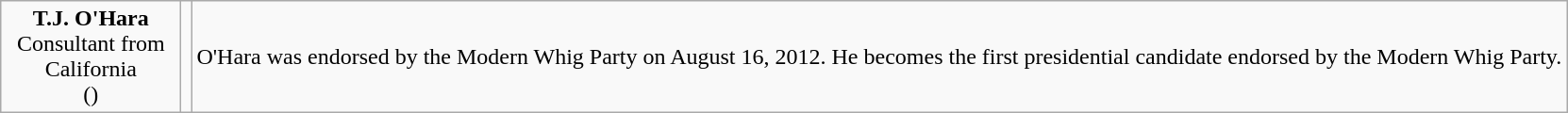<table class=wikitable>
<tr>
<td style="text-align:center; width:120px;"><strong>T.J. O'Hara</strong><br>Consultant from California<br>()</td>
<td></td>
<td>O'Hara was endorsed by the Modern Whig Party on August 16, 2012. He becomes the first presidential candidate endorsed by the Modern Whig Party.</td>
</tr>
</table>
